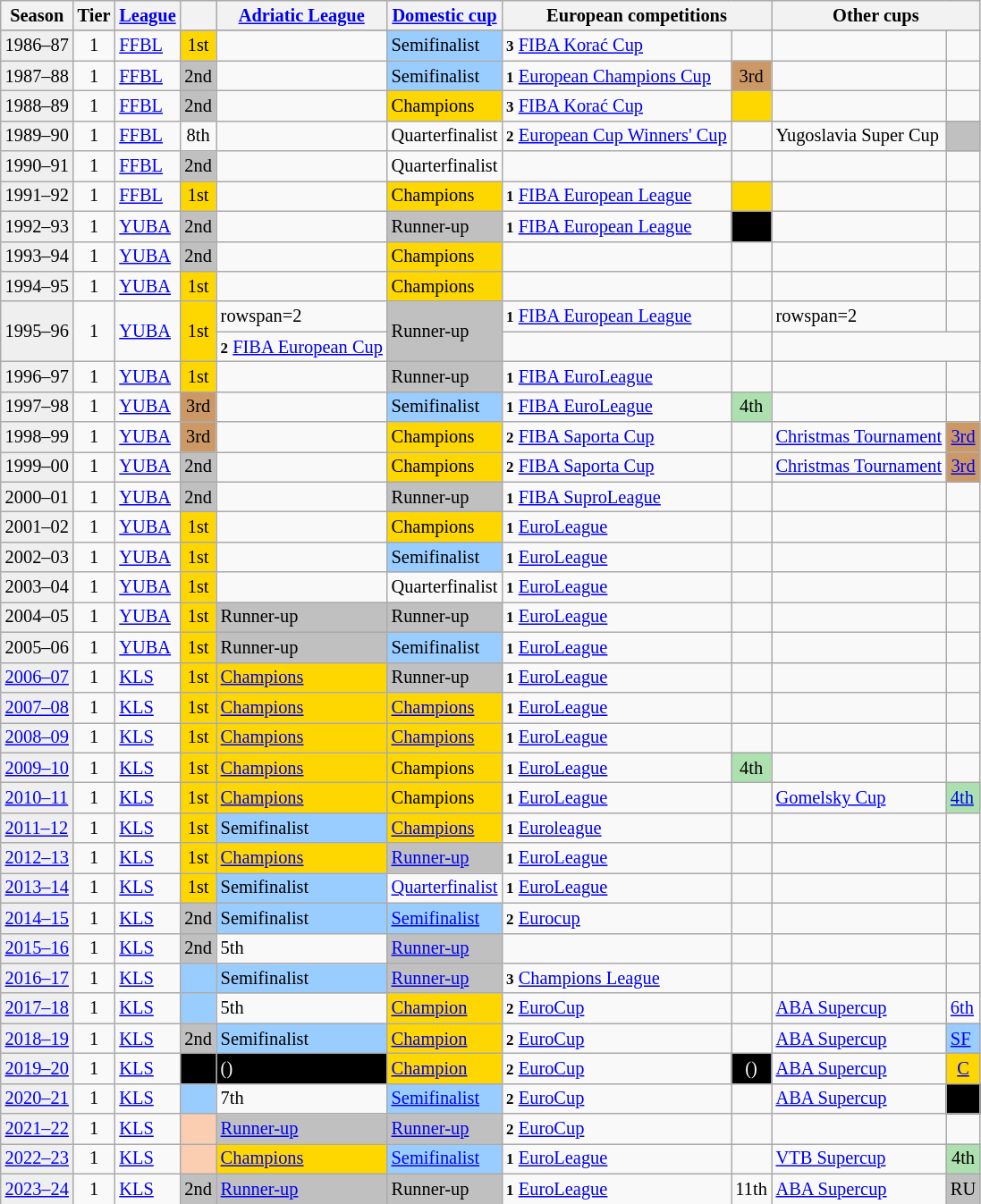<table class="wikitable" style="font-size:85%; text-align:left">
<tr>
<th>Season</th>
<th>Tier</th>
<th><a href='#'>League</a></th>
<th></th>
<th><a href='#'>Adriatic League</a></th>
<th><a href='#'>Domestic cup</a></th>
<th colspan=2>European competitions</th>
<th colspan=2>Other cups</th>
</tr>
<tr>
</tr>
<tr>
<td bgcolor=#efefef>1986–87</td>
<td align=center>1</td>
<td align=left><a href='#'>FFBL</a></td>
<td bgcolor=gold align=center>1st</td>
<td></td>
<td style="background-color:#9acdff">Semifinalist</td>
<td><small><strong>3</strong></small> <a href='#'>FIBA Korać Cup</a></td>
<td align=center></td>
<td></td>
<td></td>
</tr>
<tr>
<td bgcolor=#efefef>1987–88</td>
<td align=center>1</td>
<td align=left><a href='#'>FFBL</a></td>
<td bgcolor=silver align=center>2nd</td>
<td></td>
<td style="background-color:#9acdff">Semifinalist</td>
<td><small><strong>1</strong></small> <a href='#'>European Champions Cup</a></td>
<td bgcolor=#CC9966 align=center>3rd</td>
<td></td>
<td></td>
</tr>
<tr>
<td bgcolor=#efefef>1988–89</td>
<td align=center>1</td>
<td align=left><a href='#'>FFBL</a></td>
<td bgcolor=silver align=center>2nd</td>
<td></td>
<td bgcolor=gold>Champions</td>
<td><small><strong>3</strong></small> <a href='#'>FIBA Korać Cup</a></td>
<td bgcolor=gold align=center></td>
<td></td>
<td></td>
</tr>
<tr>
<td bgcolor=#efefef>1989–90</td>
<td align=center>1</td>
<td align=left><a href='#'>FFBL</a></td>
<td align=center>8th</td>
<td></td>
<td>Quarterfinalist</td>
<td><small><strong>2</strong></small> <a href='#'>European Cup Winners' Cup</a></td>
<td align=center></td>
<td align=left>Yugoslavia Super Cup</td>
<td bgcolor=silver align=center></td>
</tr>
<tr>
<td bgcolor=#efefef>1990–91</td>
<td align=center>1</td>
<td align=left><a href='#'>FFBL</a></td>
<td bgcolor=silver align=center>2nd</td>
<td></td>
<td>Quarterfinalist</td>
<td></td>
<td></td>
<td></td>
<td></td>
</tr>
<tr>
<td bgcolor=#efefef>1991–92</td>
<td align=center>1</td>
<td align=left><a href='#'>FFBL</a></td>
<td bgcolor=gold align=center>1st</td>
<td></td>
<td bgcolor=gold>Champions</td>
<td><small><strong>1</strong></small> <a href='#'>FIBA European League</a></td>
<td bgcolor=gold align=center></td>
<td></td>
<td></td>
</tr>
<tr>
<td bgcolor=#efefef>1992–93</td>
<td align=center>1</td>
<td align=left><a href='#'>YUBA</a></td>
<td bgcolor=silver align=center>2nd</td>
<td></td>
<td bgcolor=silver>Runner-up</td>
<td><small><strong>1</strong></small> <a href='#'>FIBA European League</a></td>
<td align=center style="background:black; color:white"></td>
<td></td>
<td></td>
</tr>
<tr>
<td bgcolor=#efefef>1993–94</td>
<td align=center>1</td>
<td align=left><a href='#'>YUBA</a></td>
<td bgcolor=silver align=center>2nd</td>
<td></td>
<td bgcolor=gold>Champions</td>
<td></td>
<td></td>
<td></td>
<td></td>
</tr>
<tr>
<td bgcolor=#efefef>1994–95</td>
<td align=center>1</td>
<td align=left><a href='#'>YUBA</a></td>
<td bgcolor=gold align=center>1st</td>
<td></td>
<td bgcolor=gold>Champions</td>
<td></td>
<td></td>
<td></td>
<td></td>
</tr>
<tr>
<td rowspan=2 style="background:#efefef;">1995–96</td>
<td rowspan=2 align="center">1</td>
<td rowspan=2><a href='#'>YUBA</a></td>
<td rowspan=2 bgcolor=gold align=center>1st</td>
<td>rowspan=2 </td>
<td rowspan=2 bgcolor=silver>Runner-up</td>
<td><small><strong>1</strong></small> <a href='#'>FIBA European League</a></td>
<td align=center></td>
<td>rowspan=2 </td>
<td></td>
</tr>
<tr>
<td><small><strong>2</strong></small> <a href='#'>FIBA European Cup</a></td>
<td align=center></td>
<td></td>
</tr>
<tr>
<td bgcolor=#efefef>1996–97</td>
<td align=center>1</td>
<td align=left><a href='#'>YUBA</a></td>
<td bgcolor=gold align=center>1st</td>
<td></td>
<td bgcolor=silver>Runner-up</td>
<td><small><strong>1</strong></small> <a href='#'>FIBA EuroLeague</a></td>
<td align=center></td>
<td></td>
<td></td>
</tr>
<tr>
<td bgcolor=#efefef>1997–98</td>
<td align=center>1</td>
<td align=left><a href='#'>YUBA</a></td>
<td align=center bgcolor=#CC9966>3rd</td>
<td></td>
<td style="background-color:#9acdff">Semifinalist</td>
<td><small><strong>1</strong></small> <a href='#'>FIBA EuroLeague</a></td>
<td bgcolor=#ACE1AF align=center>4th</td>
<td></td>
<td></td>
</tr>
<tr>
<td bgcolor=#efefef>1998–99</td>
<td align=center>1</td>
<td align=left><a href='#'>YUBA</a></td>
<td align=center bgcolor=#CC9966>3rd</td>
<td></td>
<td bgcolor=gold>Champions</td>
<td><small><strong>2</strong></small> <a href='#'>FIBA Saporta Cup</a></td>
<td align=center></td>
<td align=left><a href='#'>Christmas Tournament</a></td>
<td bgcolor=#CC9966 align=center><a href='#'>3rd</a></td>
</tr>
<tr>
<td bgcolor=#efefef>1999–00</td>
<td align=center>1</td>
<td align=left><a href='#'>YUBA</a></td>
<td bgcolor=silver align=center>2nd</td>
<td></td>
<td bgcolor=gold>Champions</td>
<td><small><strong>2</strong></small> <a href='#'>FIBA Saporta Cup</a></td>
<td align=center></td>
<td align=left><a href='#'>Christmas Tournament</a></td>
<td bgcolor=#CC9966 align=center><a href='#'>3rd</a></td>
</tr>
<tr>
<td bgcolor=#efefef>2000–01</td>
<td align=center>1</td>
<td align=left><a href='#'>YUBA</a></td>
<td bgcolor=silver align=center>2nd</td>
<td></td>
<td bgcolor=silver>Runner-up</td>
<td><small><strong>1</strong></small> <a href='#'>FIBA SuproLeague</a></td>
<td align=center></td>
<td></td>
<td></td>
</tr>
<tr>
<td bgcolor=#efefef>2001–02</td>
<td align=center>1</td>
<td align=left><a href='#'>YUBA</a></td>
<td bgcolor=gold align=center>1st</td>
<td></td>
<td bgcolor=gold>Champions</td>
<td><small><strong>1</strong></small> <a href='#'>EuroLeague</a></td>
<td align=center></td>
<td></td>
<td></td>
</tr>
<tr>
<td bgcolor=#efefef>2002–03</td>
<td align=center>1</td>
<td align=left><a href='#'>YUBA</a></td>
<td bgcolor=gold align=center>1st</td>
<td></td>
<td style="background-color:#9acdff">Semifinalist</td>
<td><small><strong>1</strong></small> <a href='#'>EuroLeague</a></td>
<td align=center></td>
<td></td>
<td></td>
</tr>
<tr>
<td bgcolor=#efefef>2003–04</td>
<td align=center>1</td>
<td align=left><a href='#'>YUBA</a></td>
<td bgcolor=gold align=center>1st</td>
<td></td>
<td>Quarterfinalist</td>
<td><small><strong>1</strong></small> <a href='#'>EuroLeague</a></td>
<td align=center></td>
<td></td>
<td></td>
</tr>
<tr>
<td bgcolor=#efefef>2004–05</td>
<td align=center>1</td>
<td align=left><a href='#'>YUBA</a></td>
<td bgcolor=gold align=center>1st</td>
<td bgcolor=silver>Runner-up</td>
<td bgcolor=silver>Runner-up</td>
<td><small><strong>1</strong></small> <a href='#'>EuroLeague</a></td>
<td align=center></td>
<td></td>
<td></td>
</tr>
<tr>
<td bgcolor=#efefef>2005–06</td>
<td align=center>1</td>
<td align=left><a href='#'>YUBA</a></td>
<td bgcolor=gold align=center>1st</td>
<td bgcolor=silver>Runner-up</td>
<td style="background-color:#9acdff">Semifinalist</td>
<td><small><strong>1</strong></small> <a href='#'>EuroLeague</a></td>
<td align=center></td>
<td></td>
<td></td>
</tr>
<tr>
<td bgcolor=#efefef><a href='#'>2006–07</a></td>
<td align=center>1</td>
<td align=left><a href='#'>KLS</a></td>
<td bgcolor=gold align=center>1st</td>
<td bgcolor=gold><a href='#'>Champions</a></td>
<td bgcolor=silver>Runner-up</td>
<td><small><strong>1</strong></small> <a href='#'>EuroLeague</a></td>
<td align=center></td>
<td></td>
<td></td>
</tr>
<tr>
<td bgcolor=#efefef><a href='#'>2007–08</a></td>
<td align=center>1</td>
<td align=left><a href='#'>KLS</a></td>
<td bgcolor=gold align=center>1st</td>
<td bgcolor=gold><a href='#'>Champions</a></td>
<td bgcolor=gold><a href='#'>Champions</a></td>
<td><small><strong>1</strong></small> <a href='#'>EuroLeague</a></td>
<td align=center></td>
<td></td>
<td></td>
</tr>
<tr>
<td bgcolor=#efefef><a href='#'>2008–09</a></td>
<td align=center>1</td>
<td align=left><a href='#'>KLS</a></td>
<td bgcolor=gold align=center>1st</td>
<td bgcolor=gold><a href='#'>Champions</a></td>
<td bgcolor=gold><a href='#'>Champions</a></td>
<td><small><strong>1</strong></small> <a href='#'>EuroLeague</a></td>
<td align=center></td>
<td></td>
<td></td>
</tr>
<tr>
<td bgcolor=#efefef><a href='#'>2009–10</a></td>
<td align=center>1</td>
<td align=left><a href='#'>KLS</a></td>
<td bgcolor=gold align=center>1st</td>
<td bgcolor=gold><a href='#'>Champions</a></td>
<td bgcolor=gold>Champions</td>
<td><small><strong>1</strong></small> <a href='#'>EuroLeague</a></td>
<td bgcolor=#ACE1AF align=center>4th</td>
<td></td>
<td></td>
</tr>
<tr>
<td bgcolor=#efefef><a href='#'>2010–11</a></td>
<td align=center>1</td>
<td align=left><a href='#'>KLS</a></td>
<td bgcolor=gold align=center>1st</td>
<td bgcolor=gold><a href='#'>Champions</a></td>
<td bgcolor=gold>Champions</td>
<td><small><strong>1</strong></small> <a href='#'>EuroLeague</a></td>
<td align=center></td>
<td align=left><a href='#'>Gomelsky Cup</a></td>
<td bgcolor=#ACE1AF><a href='#'>4th</a></td>
</tr>
<tr>
<td bgcolor=#efefef><a href='#'>2011–12</a></td>
<td align=center>1</td>
<td align=left><a href='#'>KLS</a></td>
<td bgcolor=gold align=center>1st</td>
<td style="background-color:#9acdff">Semifinalist</td>
<td bgcolor=gold><a href='#'>Champions</a></td>
<td><small><strong>1</strong></small> <a href='#'>Euroleague</a></td>
<td align=center></td>
<td></td>
<td></td>
</tr>
<tr>
<td bgcolor=#efefef><a href='#'>2012–13</a></td>
<td align=center>1</td>
<td align=left><a href='#'>KLS</a></td>
<td bgcolor=gold align=center>1st</td>
<td bgcolor=gold><a href='#'>Champions</a></td>
<td bgcolor=silver><a href='#'>Runner-up</a></td>
<td><small><strong>1</strong></small> <a href='#'>EuroLeague</a></td>
<td align=center></td>
<td></td>
<td></td>
</tr>
<tr>
<td bgcolor=#efefef><a href='#'>2013–14</a></td>
<td align=center>1</td>
<td align=left><a href='#'>KLS</a></td>
<td bgcolor=gold align=center>1st</td>
<td style="background-color:#9acdff">Semifinalist</td>
<td><a href='#'>Quarterfinalist</a></td>
<td><small><strong>1</strong></small> <a href='#'>EuroLeague</a></td>
<td align=center></td>
<td></td>
<td></td>
</tr>
<tr>
<td bgcolor=#efefef><a href='#'>2014–15</a></td>
<td align=center>1</td>
<td align=left><a href='#'>KLS</a></td>
<td bgcolor=silver align=center>2nd</td>
<td style="background-color:#9acdff">Semifinalist</td>
<td style="background-color:#9acdff"><a href='#'>Semifinalist</a></td>
<td><small><strong>2</strong></small> <a href='#'>Eurocup</a></td>
<td align=center></td>
<td></td>
<td></td>
</tr>
<tr>
<td bgcolor=#efefef><a href='#'>2015–16</a></td>
<td align=center>1</td>
<td align=left><a href='#'>KLS</a></td>
<td align=center bgcolor=silver>2nd</td>
<td>5th</td>
<td bgcolor=silver><a href='#'>Runner-up</a></td>
<td></td>
<td></td>
<td></td>
<td></td>
</tr>
<tr>
<td bgcolor=#efefef><a href='#'>2016–17</a></td>
<td align=center>1</td>
<td align=left><a href='#'>KLS</a></td>
<td style="background-color:#9acdff" align=center></td>
<td style="background-color:#9acdff">Semifinalist</td>
<td bgcolor=silver><a href='#'>Runner-up</a></td>
<td><small><strong>3</strong></small> <a href='#'>Champions League</a></td>
<td align=center></td>
<td></td>
<td></td>
</tr>
<tr>
<td bgcolor=#efefef><a href='#'>2017–18</a></td>
<td align=center>1</td>
<td align=left><a href='#'>KLS</a></td>
<td style="background-color:#9acdff" align=center></td>
<td>5th</td>
<td bgcolor=gold><a href='#'>Champion</a></td>
<td><small><strong>2</strong></small> <a href='#'>EuroCup</a></td>
<td align=center></td>
<td align=left><a href='#'>ABA Supercup</a></td>
<td><a href='#'>6th</a></td>
</tr>
<tr>
<td bgcolor=#efefef><a href='#'>2018–19</a></td>
<td align=center>1</td>
<td align=left><a href='#'>KLS</a></td>
<td align=center bgcolor=silver>2nd</td>
<td style="background-color:#9acdff">Semifinalist</td>
<td bgcolor=gold><a href='#'>Champion</a></td>
<td><small><strong>2</strong></small> <a href='#'>EuroCup</a></td>
<td align=center></td>
<td align=left><a href='#'>ABA Supercup</a></td>
<td style="background-color:#9acdff"><a href='#'>SF</a></td>
</tr>
<tr>
<td bgcolor=#efefef><a href='#'>2019–20</a></td>
<td align=center>1</td>
<td align=left><a href='#'>KLS</a></td>
<td align=center style="background:black; color:white"></td>
<td align=Left style="background:black; color:white">  ()</td>
<td bgcolor=gold><a href='#'>Champion</a></td>
<td><small><strong>2</strong></small> <a href='#'>EuroCup</a></td>
<td align=center style="background:black; color:white"> ()</td>
<td align=left><a href='#'>ABA Supercup</a></td>
<td bgcolor=gold align=center><a href='#'>C</a></td>
</tr>
<tr>
<td bgcolor=#efefef><a href='#'>2020–21</a></td>
<td align=center>1</td>
<td align=left><a href='#'>KLS</a></td>
<td style="background-color:#9acdff" align=center></td>
<td>7th</td>
<td style="background-color:#9acdff"><a href='#'>Semifinalist</a></td>
<td><small><strong>2</strong></small> <a href='#'>EuroCup</a></td>
<td align=center></td>
<td align=left><a href='#'>ABA Supercup</a></td>
<td align=center style="background:black; color:white"></td>
</tr>
<tr>
<td bgcolor=#efefef><a href='#'>2021–22</a></td>
<td align=center>1</td>
<td align=left><a href='#'>KLS</a></td>
<td style="background-color:#FBCEB1"></td>
<td bgcolor=silver><a href='#'>Runner-up</a></td>
<td bgcolor=silver><a href='#'>Runner-up</a></td>
<td><small><strong>2</strong></small> <a href='#'>EuroCup</a></td>
<td align=center></td>
<td></td>
<td></td>
</tr>
<tr>
<td bgcolor=#efefef><a href='#'>2022–23</a></td>
<td align=center>1</td>
<td align=left><a href='#'>KLS</a></td>
<td style="background-color:#FBCEB1" align=center></td>
<td bgcolor=gold><a href='#'>Champions</a></td>
<td style="background-color:#9acdff"><a href='#'>Semifinalist</a></td>
<td><small><strong>1</strong></small> <a href='#'>EuroLeague</a></td>
<td align=center></td>
<td align=left><a href='#'>VTB Supercup</a></td>
<td bgcolor=#ACE1AF align=center>4th</td>
</tr>
<tr>
<td bgcolor=#efefef><a href='#'>2023–24</a></td>
<td align=center>1</td>
<td align=left><a href='#'>KLS</a></td>
<td align=center bgcolor=silver>2nd</td>
<td bgcolor=silver><a href='#'>Runner-up</a></td>
<td bgcolor=silver>Runner-up</td>
<td><small><strong>1</strong></small> <a href='#'>EuroLeague</a></td>
<td align=center>11th</td>
<td align=left><a href='#'>ABA Supercup</a></td>
<td bgcolor=silver align=center>RU</td>
</tr>
<tr>
</tr>
</table>
